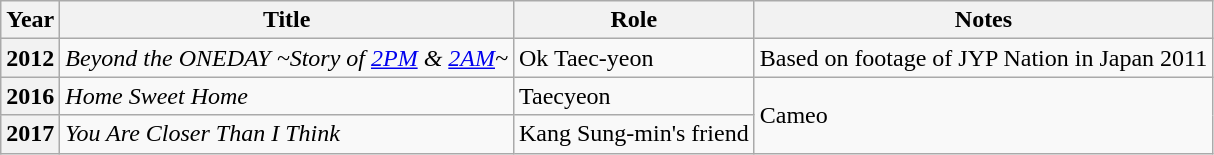<table class="wikitable sortable plainrowheaders">
<tr>
<th>Year</th>
<th>Title</th>
<th>Role</th>
<th>Notes</th>
</tr>
<tr>
<th scope="row">2012</th>
<td><em>Beyond the ONEDAY ~Story of <a href='#'>2PM</a> & <a href='#'>2AM</a>~</em></td>
<td>Ok Taec-yeon</td>
<td>Based on footage of JYP Nation in Japan 2011</td>
</tr>
<tr>
<th scope="row">2016</th>
<td><em>Home Sweet Home</em></td>
<td>Taecyeon</td>
<td rowspan="2">Cameo</td>
</tr>
<tr>
<th scope="row">2017</th>
<td><em>You Are Closer Than I Think </em></td>
<td>Kang Sung-min's friend</td>
</tr>
</table>
